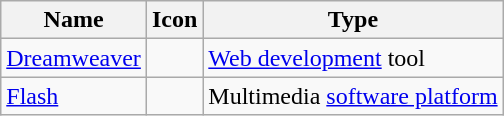<table class="wikitable noresize">
<tr>
<th>Name</th>
<th>Icon</th>
<th>Type</th>
</tr>
<tr>
<td><a href='#'>Dreamweaver</a></td>
<td></td>
<td><a href='#'>Web development</a> tool</td>
</tr>
<tr>
<td><a href='#'>Flash</a></td>
<td></td>
<td>Multimedia <a href='#'>software platform</a></td>
</tr>
</table>
